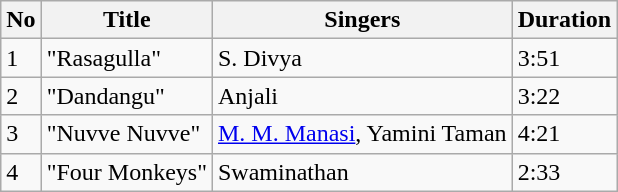<table class="wikitable">
<tr>
<th>No</th>
<th>Title</th>
<th>Singers</th>
<th>Duration</th>
</tr>
<tr>
<td>1</td>
<td>"Rasagulla"</td>
<td>S. Divya</td>
<td>3:51</td>
</tr>
<tr>
<td>2</td>
<td>"Dandangu"</td>
<td>Anjali</td>
<td>3:22</td>
</tr>
<tr>
<td>3</td>
<td>"Nuvve Nuvve"</td>
<td><a href='#'>M. M. Manasi</a>, Yamini Taman</td>
<td>4:21</td>
</tr>
<tr>
<td>4</td>
<td>"Four Monkeys"</td>
<td>Swaminathan</td>
<td>2:33</td>
</tr>
</table>
